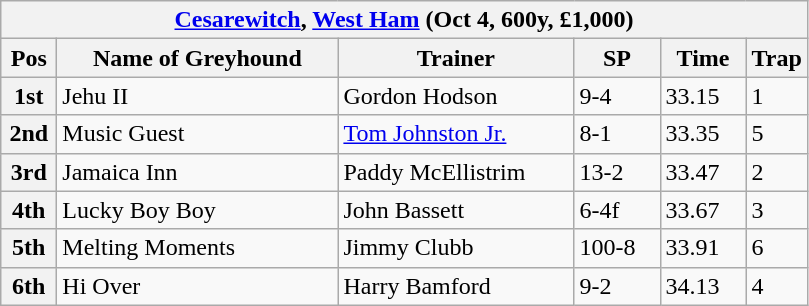<table class="wikitable">
<tr>
<th colspan="6"><a href='#'>Cesarewitch</a>, <a href='#'>West Ham</a> (Oct 4, 600y, £1,000)</th>
</tr>
<tr>
<th width=30>Pos</th>
<th width=180>Name of Greyhound</th>
<th width=150>Trainer</th>
<th width=50>SP</th>
<th width=50>Time</th>
<th width=30>Trap</th>
</tr>
<tr>
<th>1st</th>
<td>Jehu II</td>
<td>Gordon Hodson</td>
<td>9-4</td>
<td>33.15</td>
<td>1</td>
</tr>
<tr>
<th>2nd</th>
<td>Music Guest</td>
<td><a href='#'>Tom Johnston Jr.</a></td>
<td>8-1</td>
<td>33.35</td>
<td>5</td>
</tr>
<tr>
<th>3rd</th>
<td>Jamaica Inn</td>
<td>Paddy McEllistrim</td>
<td>13-2</td>
<td>33.47</td>
<td>2</td>
</tr>
<tr>
<th>4th</th>
<td>Lucky Boy Boy</td>
<td>John Bassett</td>
<td>6-4f</td>
<td>33.67</td>
<td>3</td>
</tr>
<tr>
<th>5th</th>
<td>Melting Moments</td>
<td>Jimmy Clubb</td>
<td>100-8</td>
<td>33.91</td>
<td>6</td>
</tr>
<tr>
<th>6th</th>
<td>Hi Over</td>
<td>Harry Bamford</td>
<td>9-2</td>
<td>34.13</td>
<td>4</td>
</tr>
</table>
